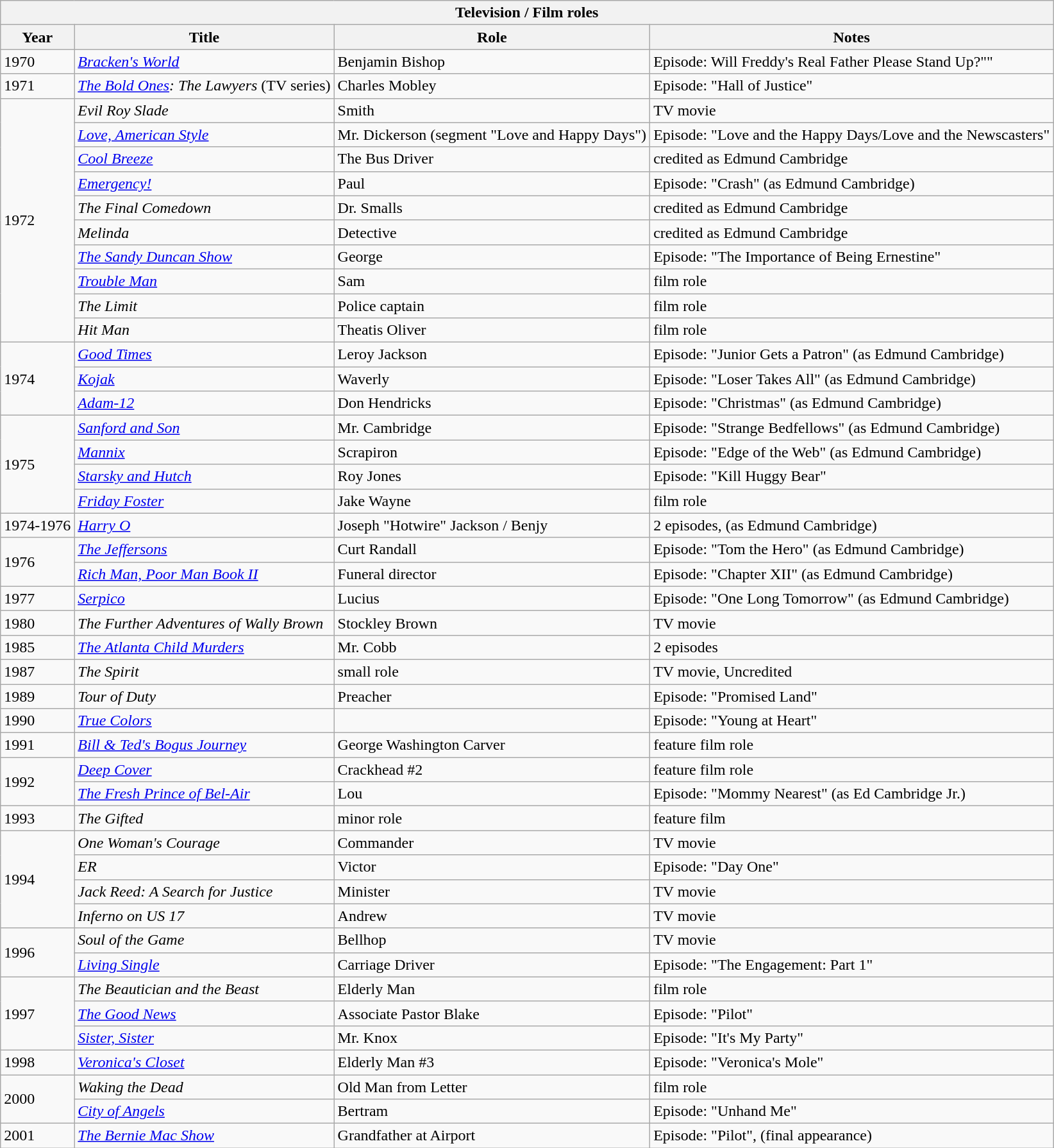<table class="wikitable sortable">
<tr align="center">
<th colspan="4">Television / Film roles</th>
</tr>
<tr>
<th>Year</th>
<th>Title</th>
<th>Role</th>
<th>Notes</th>
</tr>
<tr>
<td>1970</td>
<td><em><a href='#'>Bracken's World</a></em></td>
<td>Benjamin Bishop</td>
<td>Episode: Will Freddy's Real Father Please Stand Up?""</td>
</tr>
<tr>
<td>1971</td>
<td><em><a href='#'>The Bold Ones</a>: The Lawyers</em> (TV series)</td>
<td>Charles Mobley</td>
<td>Episode: "Hall of Justice"</td>
</tr>
<tr>
<td rowspan="10">1972</td>
<td><em>Evil Roy Slade</em></td>
<td>Smith</td>
<td>TV movie</td>
</tr>
<tr>
<td><em><a href='#'>Love, American Style</a></em></td>
<td>Mr. Dickerson (segment "Love and Happy Days")</td>
<td>Episode: "Love and the Happy Days/Love and the Newscasters"</td>
</tr>
<tr>
<td><em><a href='#'>Cool Breeze</a></em></td>
<td>The Bus Driver</td>
<td>credited as Edmund Cambridge</td>
</tr>
<tr>
<td><em><a href='#'>Emergency!</a></em></td>
<td>Paul</td>
<td>Episode: "Crash" (as Edmund Cambridge)</td>
</tr>
<tr>
<td><em>The Final Comedown</em></td>
<td>Dr. Smalls</td>
<td>credited as Edmund Cambridge</td>
</tr>
<tr>
<td><em>Melinda</em></td>
<td>Detective</td>
<td>credited as Edmund Cambridge</td>
</tr>
<tr>
<td><em><a href='#'>The Sandy Duncan Show</a></em></td>
<td>George</td>
<td>Episode: "The Importance of Being Ernestine"</td>
</tr>
<tr>
<td><em><a href='#'>Trouble Man</a></em></td>
<td>Sam</td>
<td>film role</td>
</tr>
<tr>
<td><em>The Limit</em></td>
<td>Police captain</td>
<td>film role</td>
</tr>
<tr>
<td><em>Hit Man</em></td>
<td>Theatis Oliver</td>
<td>film role</td>
</tr>
<tr>
<td rowspan="3">1974</td>
<td><em><a href='#'>Good Times</a></em></td>
<td>Leroy Jackson</td>
<td>Episode: "Junior Gets a Patron" (as Edmund Cambridge)</td>
</tr>
<tr>
<td><em><a href='#'>Kojak</a></em></td>
<td>Waverly</td>
<td>Episode: "Loser Takes All" (as Edmund Cambridge)</td>
</tr>
<tr>
<td><em><a href='#'>Adam-12</a></em></td>
<td>Don Hendricks</td>
<td>Episode: "Christmas" (as Edmund Cambridge)</td>
</tr>
<tr>
<td rowspan="4">1975</td>
<td><em><a href='#'>Sanford and Son</a></em></td>
<td>Mr. Cambridge</td>
<td>Episode: "Strange Bedfellows" (as Edmund Cambridge)</td>
</tr>
<tr>
<td><em><a href='#'>Mannix</a></em></td>
<td>Scrapiron</td>
<td>Episode: "Edge of the Web" (as Edmund Cambridge)</td>
</tr>
<tr>
<td><em><a href='#'>Starsky and Hutch</a></em></td>
<td>Roy Jones</td>
<td>Episode: "Kill Huggy Bear"</td>
</tr>
<tr>
<td><em><a href='#'>Friday Foster</a></em></td>
<td>Jake Wayne</td>
<td>film role</td>
</tr>
<tr>
<td>1974-1976</td>
<td><em><a href='#'>Harry O</a></em></td>
<td>Joseph "Hotwire" Jackson / Benjy</td>
<td>2 episodes, (as Edmund Cambridge)</td>
</tr>
<tr>
<td rowspan="2">1976</td>
<td><em><a href='#'>The Jeffersons</a></em></td>
<td>Curt Randall</td>
<td>Episode: "Tom the Hero" (as Edmund Cambridge)</td>
</tr>
<tr>
<td><em><a href='#'>Rich Man, Poor Man Book II</a></em></td>
<td>Funeral director</td>
<td>Episode: "Chapter XII" (as Edmund Cambridge)</td>
</tr>
<tr>
<td>1977</td>
<td><em><a href='#'>Serpico</a></em></td>
<td>Lucius</td>
<td>Episode: "One Long Tomorrow" (as Edmund Cambridge)</td>
</tr>
<tr>
<td>1980</td>
<td><em>The Further Adventures of Wally Brown</em></td>
<td>Stockley Brown</td>
<td>TV movie</td>
</tr>
<tr>
<td>1985</td>
<td><em><a href='#'>The Atlanta Child Murders</a></em></td>
<td>Mr. Cobb</td>
<td>2 episodes</td>
</tr>
<tr>
<td>1987</td>
<td><em>The Spirit</em></td>
<td>small role</td>
<td>TV movie, Uncredited</td>
</tr>
<tr>
<td>1989</td>
<td><em>Tour of Duty</em></td>
<td>Preacher</td>
<td>Episode: "Promised Land"</td>
</tr>
<tr>
<td>1990</td>
<td><em><a href='#'>True Colors</a></em></td>
<td></td>
<td>Episode: "Young at Heart"</td>
</tr>
<tr>
<td>1991</td>
<td><em><a href='#'>Bill & Ted's Bogus Journey</a></em></td>
<td>George Washington Carver</td>
<td>feature film role</td>
</tr>
<tr>
<td rowspan="2">1992</td>
<td><em><a href='#'>Deep Cover</a></em></td>
<td>Crackhead #2</td>
<td>feature film role</td>
</tr>
<tr>
<td><em><a href='#'>The Fresh Prince of Bel-Air</a></em></td>
<td>Lou</td>
<td>Episode: "Mommy Nearest" (as Ed Cambridge Jr.)</td>
</tr>
<tr>
<td>1993</td>
<td><em>The Gifted</em></td>
<td>minor role</td>
<td>feature film</td>
</tr>
<tr>
<td rowspan="4">1994</td>
<td><em>One Woman's Courage</em></td>
<td>Commander</td>
<td>TV movie</td>
</tr>
<tr>
<td><em>ER</em></td>
<td>Victor</td>
<td>Episode: "Day One"</td>
</tr>
<tr>
<td><em>Jack Reed: A Search for Justice</em></td>
<td>Minister</td>
<td>TV movie</td>
</tr>
<tr>
<td><em>Inferno on US 17</em></td>
<td>Andrew</td>
<td>TV movie</td>
</tr>
<tr>
<td rowspan="2">1996</td>
<td><em>Soul of the Game</em></td>
<td>Bellhop</td>
<td>TV movie</td>
</tr>
<tr>
<td><em><a href='#'>Living Single</a></em></td>
<td>Carriage Driver</td>
<td>Episode: "The Engagement: Part 1"</td>
</tr>
<tr>
<td rowspan="3">1997</td>
<td><em>The Beautician and the Beast</em></td>
<td>Elderly Man</td>
<td>film role</td>
</tr>
<tr>
<td><em><a href='#'>The Good News</a></em></td>
<td>Associate Pastor Blake</td>
<td>Episode: "Pilot"</td>
</tr>
<tr>
<td><em><a href='#'>Sister, Sister</a></em></td>
<td>Mr. Knox</td>
<td>Episode: "It's My Party"</td>
</tr>
<tr>
<td>1998</td>
<td><em><a href='#'>Veronica's Closet</a></em></td>
<td>Elderly Man #3</td>
<td>Episode: "Veronica's Mole"</td>
</tr>
<tr>
<td rowspan="2">2000</td>
<td><em>Waking the Dead</em></td>
<td>Old Man from Letter</td>
<td>film role</td>
</tr>
<tr>
<td><em><a href='#'>City of Angels</a></em></td>
<td>Bertram</td>
<td>Episode: "Unhand Me"</td>
</tr>
<tr>
<td>2001</td>
<td><em><a href='#'>The Bernie Mac Show</a></em></td>
<td>Grandfather at Airport</td>
<td>Episode: "Pilot", (final appearance)</td>
</tr>
</table>
